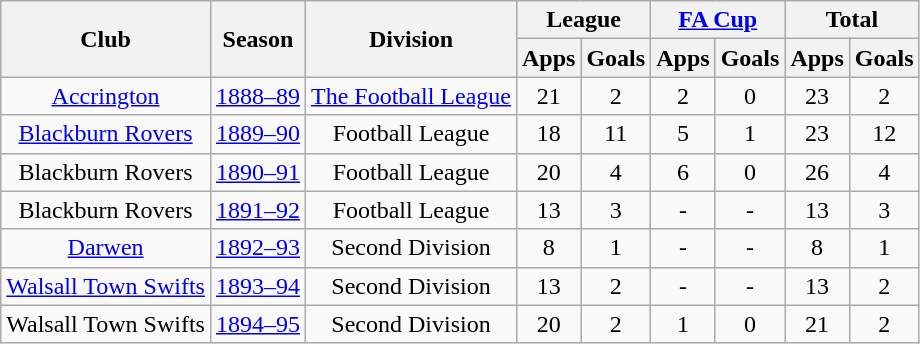<table class="wikitable" style="text-align:center;">
<tr>
<th rowspan="2">Club</th>
<th rowspan="2">Season</th>
<th rowspan="2">Division</th>
<th colspan="2">League</th>
<th colspan="2"><a href='#'>FA Cup</a></th>
<th colspan="2">Total</th>
</tr>
<tr>
<th>Apps</th>
<th>Goals</th>
<th>Apps</th>
<th>Goals</th>
<th>Apps</th>
<th>Goals</th>
</tr>
<tr>
<td><a href='#'>Accrington</a></td>
<td><a href='#'>1888–89</a></td>
<td><a href='#'>The Football League</a></td>
<td>21</td>
<td>2</td>
<td>2</td>
<td>0</td>
<td>23</td>
<td>2</td>
</tr>
<tr>
<td><a href='#'>Blackburn Rovers</a></td>
<td><a href='#'>1889–90</a></td>
<td>Football League</td>
<td>18</td>
<td>11</td>
<td>5</td>
<td>1</td>
<td>23</td>
<td>12</td>
</tr>
<tr>
<td>Blackburn Rovers</td>
<td><a href='#'>1890–91</a></td>
<td>Football League</td>
<td>20</td>
<td>4</td>
<td>6</td>
<td>0</td>
<td>26</td>
<td>4</td>
</tr>
<tr>
<td>Blackburn Rovers</td>
<td><a href='#'>1891–92</a></td>
<td>Football League</td>
<td>13</td>
<td>3</td>
<td>-</td>
<td>-</td>
<td>13</td>
<td>3</td>
</tr>
<tr>
<td><a href='#'>Darwen</a></td>
<td><a href='#'>1892–93</a></td>
<td>Second Division</td>
<td>8</td>
<td>1</td>
<td>-</td>
<td>-</td>
<td>8</td>
<td>1</td>
</tr>
<tr>
<td><a href='#'>Walsall Town Swifts</a></td>
<td><a href='#'>1893–94</a></td>
<td>Second Division</td>
<td>13</td>
<td>2</td>
<td>-</td>
<td>-</td>
<td>13</td>
<td>2</td>
</tr>
<tr>
<td>Walsall Town Swifts</td>
<td><a href='#'>1894–95</a></td>
<td>Second Division</td>
<td>20</td>
<td>2</td>
<td>1</td>
<td>0</td>
<td>21</td>
<td>2</td>
</tr>
</table>
